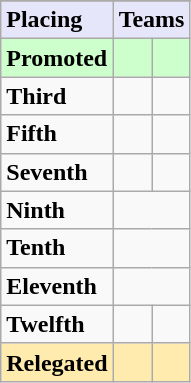<table class=wikitable>
<tr>
</tr>
<tr style="background: #E6E6FA;">
<td><strong>Placing</strong></td>
<td colspan="2" style="text-align:center"><strong>Teams</strong></td>
</tr>
<tr style="background: #ccffcc;">
<td><strong>Promoted</strong></td>
<td><strong></strong></td>
<td><strong></strong></td>
</tr>
<tr>
<td><strong>Third</strong></td>
<td></td>
<td></td>
</tr>
<tr>
<td><strong>Fifth</strong></td>
<td></td>
<td></td>
</tr>
<tr>
<td><strong>Seventh</strong></td>
<td></td>
<td></td>
</tr>
<tr>
<td><strong>Ninth</strong></td>
<td colspan=2></td>
</tr>
<tr>
<td><strong>Tenth</strong></td>
<td colspan=2></td>
</tr>
<tr>
<td><strong>Eleventh</strong></td>
<td colspan=2></td>
</tr>
<tr>
<td><strong>Twelfth</strong></td>
<td></td>
<td></td>
</tr>
<tr style="background: #ffebad;">
<td><strong>Relegated</strong></td>
<td></td>
<td></td>
</tr>
</table>
